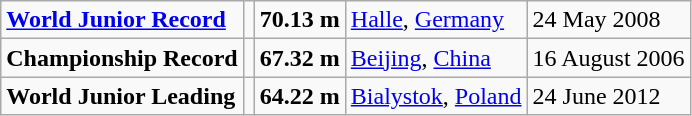<table class="wikitable">
<tr>
<td><strong><a href='#'>World Junior Record</a></strong></td>
<td></td>
<td><strong>70.13 m</strong></td>
<td><a href='#'>Halle</a>, <a href='#'>Germany</a></td>
<td>24 May 2008</td>
</tr>
<tr>
<td><strong>Championship Record</strong></td>
<td></td>
<td><strong>67.32 m</strong></td>
<td><a href='#'>Beijing</a>, <a href='#'>China</a></td>
<td>16 August 2006</td>
</tr>
<tr>
<td><strong>World Junior Leading</strong></td>
<td></td>
<td><strong>64.22 m</strong></td>
<td><a href='#'>Bialystok</a>, <a href='#'>Poland</a></td>
<td>24 June 2012</td>
</tr>
</table>
